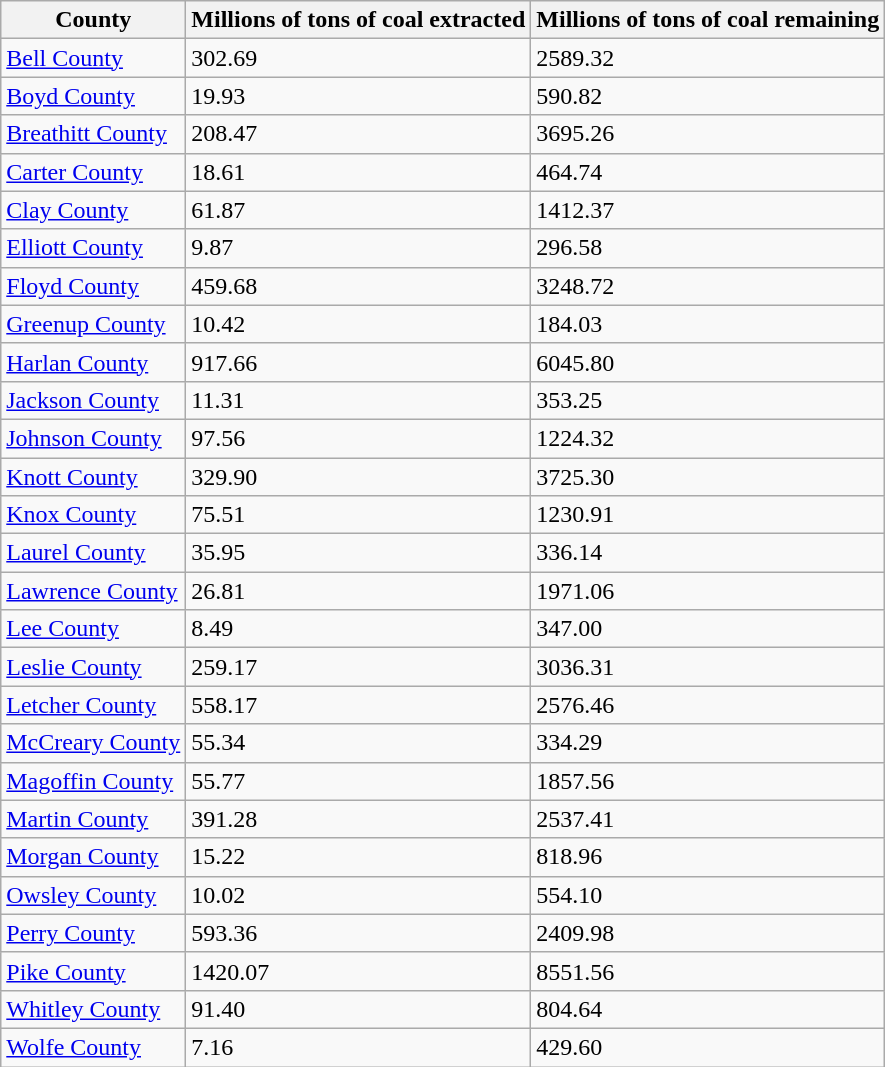<table class="wikitable sortable">
<tr>
<th>County</th>
<th>Millions of tons of coal extracted</th>
<th>Millions of tons of coal remaining</th>
</tr>
<tr>
<td><a href='#'>Bell County</a></td>
<td>302.69</td>
<td>2589.32</td>
</tr>
<tr>
<td><a href='#'>Boyd County</a></td>
<td>19.93</td>
<td>590.82</td>
</tr>
<tr>
<td><a href='#'>Breathitt County</a></td>
<td>208.47</td>
<td>3695.26</td>
</tr>
<tr>
<td><a href='#'>Carter County</a></td>
<td>18.61</td>
<td>464.74</td>
</tr>
<tr>
<td><a href='#'>Clay County</a></td>
<td>61.87</td>
<td>1412.37</td>
</tr>
<tr>
<td><a href='#'>Elliott County</a></td>
<td>9.87</td>
<td>296.58</td>
</tr>
<tr>
<td><a href='#'>Floyd County</a></td>
<td>459.68</td>
<td>3248.72</td>
</tr>
<tr>
<td><a href='#'>Greenup County</a></td>
<td>10.42</td>
<td>184.03</td>
</tr>
<tr>
<td><a href='#'>Harlan County</a></td>
<td>917.66</td>
<td>6045.80</td>
</tr>
<tr>
<td><a href='#'>Jackson County</a></td>
<td>11.31</td>
<td>353.25</td>
</tr>
<tr>
<td><a href='#'>Johnson County</a></td>
<td>97.56</td>
<td>1224.32</td>
</tr>
<tr>
<td><a href='#'>Knott County</a></td>
<td>329.90</td>
<td>3725.30</td>
</tr>
<tr>
<td><a href='#'>Knox County</a></td>
<td>75.51</td>
<td>1230.91</td>
</tr>
<tr>
<td><a href='#'>Laurel County</a></td>
<td>35.95</td>
<td>336.14</td>
</tr>
<tr>
<td><a href='#'>Lawrence County</a></td>
<td>26.81</td>
<td>1971.06</td>
</tr>
<tr>
<td><a href='#'>Lee County</a></td>
<td>8.49</td>
<td>347.00</td>
</tr>
<tr>
<td><a href='#'>Leslie County</a></td>
<td>259.17</td>
<td>3036.31</td>
</tr>
<tr>
<td><a href='#'>Letcher County</a></td>
<td>558.17</td>
<td>2576.46</td>
</tr>
<tr>
<td><a href='#'>McCreary County</a></td>
<td>55.34</td>
<td>334.29</td>
</tr>
<tr>
<td><a href='#'>Magoffin County</a></td>
<td>55.77</td>
<td>1857.56</td>
</tr>
<tr>
<td><a href='#'>Martin County</a></td>
<td>391.28</td>
<td>2537.41</td>
</tr>
<tr>
<td><a href='#'>Morgan County</a></td>
<td>15.22</td>
<td>818.96</td>
</tr>
<tr>
<td><a href='#'>Owsley County</a></td>
<td>10.02</td>
<td>554.10</td>
</tr>
<tr>
<td><a href='#'>Perry County</a></td>
<td>593.36</td>
<td>2409.98</td>
</tr>
<tr>
<td><a href='#'>Pike County</a></td>
<td>1420.07</td>
<td>8551.56</td>
</tr>
<tr>
<td><a href='#'>Whitley County</a></td>
<td>91.40</td>
<td>804.64</td>
</tr>
<tr>
<td><a href='#'>Wolfe County</a></td>
<td>7.16</td>
<td>429.60</td>
</tr>
</table>
